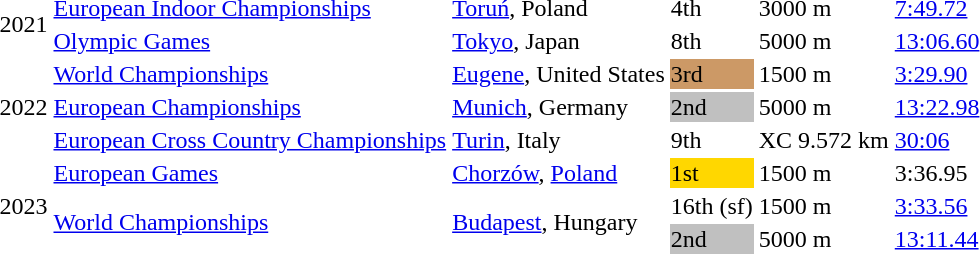<table>
<tr>
<td rowspan=2>2021</td>
<td><a href='#'>European Indoor Championships</a></td>
<td><a href='#'>Toruń</a>, Poland</td>
<td>4th</td>
<td>3000 m</td>
<td><a href='#'>7:49.72</a></td>
</tr>
<tr>
<td><a href='#'>Olympic Games</a></td>
<td><a href='#'>Tokyo</a>, Japan</td>
<td>8th</td>
<td>5000 m</td>
<td><a href='#'>13:06.60</a></td>
</tr>
<tr>
<td rowspan=3>2022</td>
<td><a href='#'>World Championships</a></td>
<td><a href='#'>Eugene</a>, United States</td>
<td bgcolor=cc9966>3rd</td>
<td>1500 m</td>
<td><a href='#'>3:29.90</a></td>
</tr>
<tr>
<td><a href='#'>European Championships</a></td>
<td><a href='#'>Munich</a>, Germany</td>
<td bgcolor=silver>2nd</td>
<td>5000 m</td>
<td><a href='#'>13:22.98</a></td>
</tr>
<tr>
<td><a href='#'>European Cross Country Championships</a></td>
<td><a href='#'>Turin</a>, Italy</td>
<td>9th</td>
<td>XC 9.572 km</td>
<td><a href='#'>30:06</a></td>
</tr>
<tr>
<td rowspan=3>2023</td>
<td><a href='#'>European Games</a></td>
<td><a href='#'>Chorzów</a>, <a href='#'>Poland</a></td>
<td bgcolor=gold>1st</td>
<td>1500 m</td>
<td>3:36.95</td>
</tr>
<tr>
<td rowspan=2><a href='#'>World Championships</a></td>
<td rowspan=2><a href='#'>Budapest</a>, Hungary</td>
<td>16th (sf)</td>
<td>1500 m</td>
<td><a href='#'>3:33.56</a></td>
</tr>
<tr>
<td bgcolor=silver>2nd</td>
<td>5000 m</td>
<td><a href='#'>13:11.44</a></td>
</tr>
<tr>
</tr>
</table>
